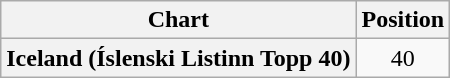<table class="wikitable plainrowheaders" style="text-align:center">
<tr>
<th scope="col">Chart</th>
<th scope="col">Position</th>
</tr>
<tr>
<th scope="row">Iceland (Íslenski Listinn Topp 40)</th>
<td>40</td>
</tr>
</table>
